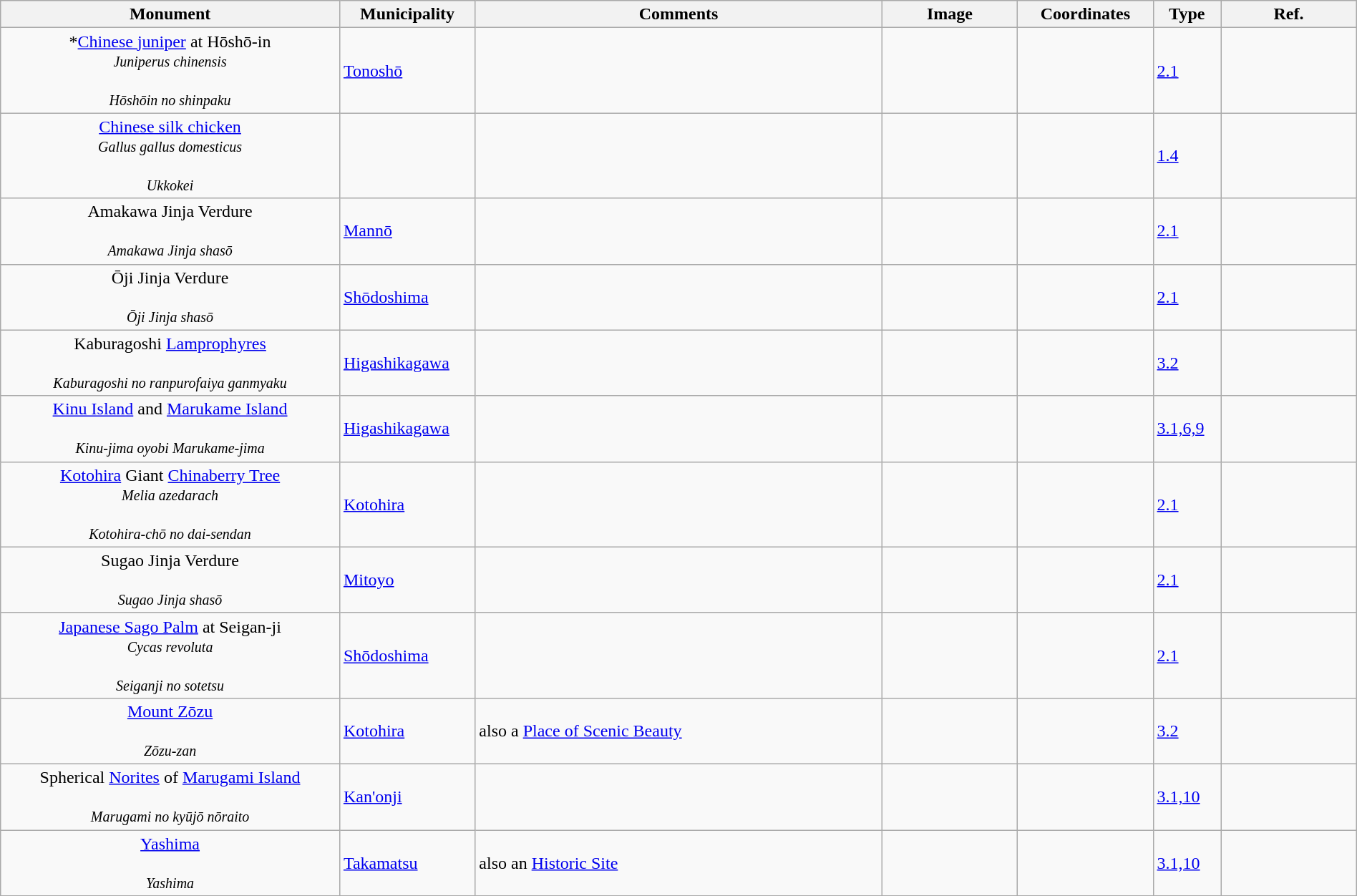<table class="wikitable sortable"  style="width:100%;">
<tr>
<th width="25%" align="left">Monument</th>
<th width="10%" align="left">Municipality</th>
<th width="30%" align="left" class="unsortable">Comments</th>
<th width="10%" align="left" class="unsortable">Image</th>
<th width="10%" align="left" class="unsortable">Coordinates</th>
<th width="5%" align="left">Type</th>
<th width="10%" align="left" class="unsortable">Ref.</th>
</tr>
<tr>
<td align="center">*<a href='#'>Chinese juniper</a> at Hōshō-in<br><small><em>Juniperus chinensis</em></small><br><br><small><em>Hōshōin no shinpaku</em></small></td>
<td><a href='#'>Tonoshō</a></td>
<td></td>
<td></td>
<td></td>
<td><a href='#'>2.1</a></td>
<td></td>
</tr>
<tr>
<td align="center"><a href='#'>Chinese silk chicken</a><br><small><em>Gallus gallus domesticus</em></small><br><br><small><em>Ukkokei</em></small></td>
<td></td>
<td></td>
<td></td>
<td></td>
<td><a href='#'>1.4</a></td>
<td></td>
</tr>
<tr>
<td align="center">Amakawa Jinja Verdure<br><br><small><em>Amakawa Jinja shasō</em></small></td>
<td><a href='#'>Mannō</a></td>
<td></td>
<td></td>
<td></td>
<td><a href='#'>2.1</a></td>
<td></td>
</tr>
<tr>
<td align="center">Ōji Jinja Verdure<br><br><small><em>Ōji Jinja shasō</em></small></td>
<td><a href='#'>Shōdoshima</a></td>
<td></td>
<td></td>
<td></td>
<td><a href='#'>2.1</a></td>
<td></td>
</tr>
<tr>
<td align="center">Kaburagoshi <a href='#'>Lamprophyres</a><br><br><small><em>Kaburagoshi no ranpurofaiya ganmyaku</em></small></td>
<td><a href='#'>Higashikagawa</a></td>
<td></td>
<td></td>
<td></td>
<td><a href='#'>3.2</a></td>
<td></td>
</tr>
<tr>
<td align="center"><a href='#'>Kinu Island</a> and <a href='#'>Marukame Island</a><br><br><small><em>Kinu-jima oyobi Marukame-jima</em></small></td>
<td><a href='#'>Higashikagawa</a></td>
<td></td>
<td></td>
<td></td>
<td><a href='#'>3.1,6,9</a></td>
<td></td>
</tr>
<tr>
<td align="center"><a href='#'>Kotohira</a> Giant <a href='#'>Chinaberry Tree</a><br><small><em>Melia azedarach</em></small><br><br><small><em>Kotohira-chō no dai-sendan</em></small></td>
<td><a href='#'>Kotohira</a></td>
<td></td>
<td></td>
<td></td>
<td><a href='#'>2.1</a></td>
<td></td>
</tr>
<tr>
<td align="center">Sugao Jinja Verdure<br><br><small><em>Sugao Jinja shasō</em></small></td>
<td><a href='#'>Mitoyo</a></td>
<td></td>
<td></td>
<td></td>
<td><a href='#'>2.1</a></td>
<td></td>
</tr>
<tr>
<td align="center"><a href='#'>Japanese Sago Palm</a> at Seigan-ji<br><small><em>Cycas revoluta</em></small><br><br><small><em>Seiganji no sotetsu</em></small></td>
<td><a href='#'>Shōdoshima</a></td>
<td></td>
<td></td>
<td></td>
<td><a href='#'>2.1</a></td>
<td></td>
</tr>
<tr>
<td align="center"><a href='#'>Mount Zōzu</a><br><br><small><em>Zōzu-zan</em></small></td>
<td><a href='#'>Kotohira</a></td>
<td>also a <a href='#'>Place of Scenic Beauty</a></td>
<td></td>
<td></td>
<td><a href='#'>3.2</a></td>
<td></td>
</tr>
<tr>
<td align="center">Spherical <a href='#'>Norites</a> of <a href='#'>Marugami Island</a><br><br><small><em>Marugami no kyūjō nōraito</em></small></td>
<td><a href='#'>Kan'onji</a></td>
<td></td>
<td></td>
<td></td>
<td><a href='#'>3.1,10</a></td>
<td></td>
</tr>
<tr>
<td align="center"><a href='#'>Yashima</a><br><br><small><em>Yashima</em></small></td>
<td><a href='#'>Takamatsu</a></td>
<td>also an <a href='#'>Historic Site</a></td>
<td></td>
<td></td>
<td><a href='#'>3.1,10</a></td>
<td></td>
</tr>
<tr>
</tr>
</table>
